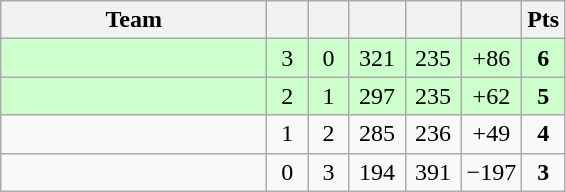<table class="wikitable" style="text-align:center;">
<tr>
<th width=170>Team</th>
<th width=20></th>
<th width=20></th>
<th width=30></th>
<th width=30></th>
<th width=30></th>
<th width=20>Pts</th>
</tr>
<tr bgcolor="#ccffcc">
<td align=left></td>
<td>3</td>
<td>0</td>
<td>321</td>
<td>235</td>
<td>+86</td>
<td><strong>6</strong></td>
</tr>
<tr bgcolor="#ccffcc">
<td align=left></td>
<td>2</td>
<td>1</td>
<td>297</td>
<td>235</td>
<td>+62</td>
<td><strong>5</strong></td>
</tr>
<tr>
<td align=left></td>
<td>1</td>
<td>2</td>
<td>285</td>
<td>236</td>
<td>+49</td>
<td><strong>4</strong></td>
</tr>
<tr>
<td align=left></td>
<td>0</td>
<td>3</td>
<td>194</td>
<td>391</td>
<td>−197</td>
<td><strong>3</strong></td>
</tr>
</table>
